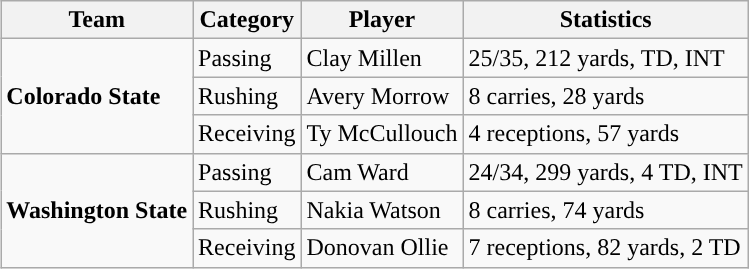<table class="wikitable" style="float: right;">
<tr>
<th>Team</th>
<th>Category</th>
<th>Player</th>
<th>Statistics</th>
</tr>
<tr>
<td rowspan=3><strong>Colorado State</strong></td>
<td>Passing</td>
<td>Clay Millen</td>
<td>25/35, 212 yards, TD, INT</td>
</tr>
<tr>
<td>Rushing</td>
<td>Avery Morrow</td>
<td>8 carries, 28 yards</td>
</tr>
<tr>
<td>Receiving</td>
<td>Ty McCullouch</td>
<td>4 receptions, 57 yards</td>
</tr>
<tr>
<td rowspan=3><strong>Washington State</strong></td>
<td>Passing</td>
<td>Cam Ward</td>
<td>24/34, 299 yards, 4 TD, INT</td>
</tr>
<tr>
<td>Rushing</td>
<td>Nakia Watson</td>
<td>8 carries, 74 yards</td>
</tr>
<tr>
<td>Receiving</td>
<td>Donovan Ollie</td>
<td>7 receptions, 82 yards, 2 TD</td>
</tr>
</table>
